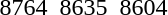<table>
<tr>
<td></td>
<td></td>
<td>8764 </td>
<td></td>
<td>8635 </td>
<td></td>
<td>8604 </td>
</tr>
</table>
